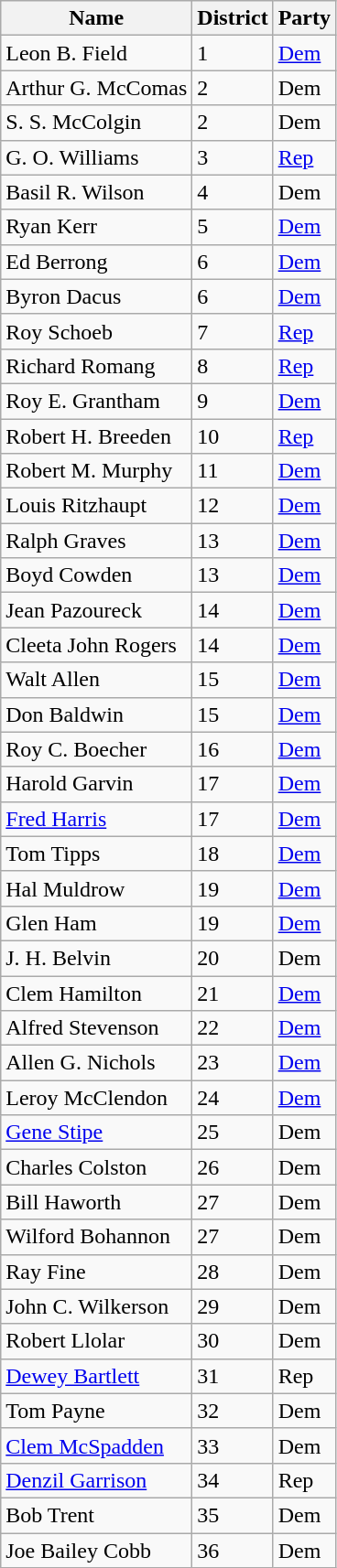<table class="wikitable sortable">
<tr>
<th>Name</th>
<th>District</th>
<th>Party</th>
</tr>
<tr>
<td>Leon B. Field</td>
<td>1</td>
<td><a href='#'>Dem</a></td>
</tr>
<tr>
<td>Arthur G. McComas</td>
<td>2</td>
<td>Dem</td>
</tr>
<tr>
<td>S. S. McColgin</td>
<td>2</td>
<td>Dem</td>
</tr>
<tr>
<td>G. O. Williams</td>
<td>3</td>
<td><a href='#'>Rep</a></td>
</tr>
<tr>
<td>Basil R. Wilson</td>
<td>4</td>
<td>Dem</td>
</tr>
<tr>
<td>Ryan Kerr</td>
<td>5</td>
<td><a href='#'>Dem</a></td>
</tr>
<tr>
<td>Ed Berrong</td>
<td>6</td>
<td><a href='#'>Dem</a></td>
</tr>
<tr>
<td>Byron Dacus</td>
<td>6</td>
<td><a href='#'>Dem</a></td>
</tr>
<tr>
<td>Roy Schoeb</td>
<td>7</td>
<td><a href='#'>Rep</a></td>
</tr>
<tr>
<td>Richard Romang</td>
<td>8</td>
<td><a href='#'>Rep</a></td>
</tr>
<tr>
<td>Roy E. Grantham</td>
<td>9</td>
<td><a href='#'>Dem</a></td>
</tr>
<tr>
<td>Robert H. Breeden</td>
<td>10</td>
<td><a href='#'>Rep</a></td>
</tr>
<tr>
<td>Robert M. Murphy</td>
<td>11</td>
<td><a href='#'>Dem</a></td>
</tr>
<tr>
<td>Louis Ritzhaupt</td>
<td>12</td>
<td><a href='#'>Dem</a></td>
</tr>
<tr>
<td>Ralph Graves</td>
<td>13</td>
<td><a href='#'>Dem</a></td>
</tr>
<tr>
<td>Boyd Cowden</td>
<td>13</td>
<td><a href='#'>Dem</a></td>
</tr>
<tr>
<td>Jean Pazoureck</td>
<td>14</td>
<td><a href='#'>Dem</a></td>
</tr>
<tr>
<td>Cleeta John Rogers</td>
<td>14</td>
<td><a href='#'>Dem</a></td>
</tr>
<tr>
<td>Walt Allen</td>
<td>15</td>
<td><a href='#'>Dem</a></td>
</tr>
<tr>
<td>Don Baldwin</td>
<td>15</td>
<td><a href='#'>Dem</a></td>
</tr>
<tr>
<td>Roy C. Boecher</td>
<td>16</td>
<td><a href='#'>Dem</a></td>
</tr>
<tr>
<td>Harold Garvin</td>
<td>17</td>
<td><a href='#'>Dem</a></td>
</tr>
<tr>
<td><a href='#'>Fred Harris</a></td>
<td>17</td>
<td><a href='#'>Dem</a></td>
</tr>
<tr>
<td>Tom Tipps</td>
<td>18</td>
<td><a href='#'>Dem</a></td>
</tr>
<tr>
<td>Hal Muldrow</td>
<td>19</td>
<td><a href='#'>Dem</a></td>
</tr>
<tr>
<td>Glen Ham</td>
<td>19</td>
<td><a href='#'>Dem</a></td>
</tr>
<tr>
<td>J. H. Belvin</td>
<td>20</td>
<td>Dem</td>
</tr>
<tr>
<td>Clem Hamilton</td>
<td>21</td>
<td><a href='#'>Dem</a></td>
</tr>
<tr>
<td>Alfred Stevenson</td>
<td>22</td>
<td><a href='#'>Dem</a></td>
</tr>
<tr>
<td>Allen G. Nichols</td>
<td>23</td>
<td><a href='#'>Dem</a></td>
</tr>
<tr>
<td>Leroy McClendon</td>
<td>24</td>
<td><a href='#'>Dem</a></td>
</tr>
<tr>
<td><a href='#'>Gene Stipe</a></td>
<td>25</td>
<td>Dem</td>
</tr>
<tr>
<td>Charles Colston</td>
<td>26</td>
<td>Dem</td>
</tr>
<tr>
<td>Bill Haworth</td>
<td>27</td>
<td>Dem</td>
</tr>
<tr>
<td>Wilford Bohannon</td>
<td>27</td>
<td>Dem</td>
</tr>
<tr>
<td>Ray Fine</td>
<td>28</td>
<td>Dem</td>
</tr>
<tr>
<td>John C. Wilkerson</td>
<td>29</td>
<td>Dem</td>
</tr>
<tr>
<td>Robert Llolar</td>
<td>30</td>
<td>Dem</td>
</tr>
<tr>
<td><a href='#'>Dewey Bartlett</a></td>
<td>31</td>
<td>Rep</td>
</tr>
<tr>
<td>Tom Payne</td>
<td>32</td>
<td>Dem</td>
</tr>
<tr>
<td><a href='#'>Clem McSpadden</a></td>
<td>33</td>
<td>Dem</td>
</tr>
<tr>
<td><a href='#'>Denzil Garrison</a></td>
<td>34</td>
<td>Rep</td>
</tr>
<tr>
<td>Bob Trent</td>
<td>35</td>
<td>Dem</td>
</tr>
<tr>
<td>Joe Bailey Cobb</td>
<td>36</td>
<td>Dem</td>
</tr>
</table>
